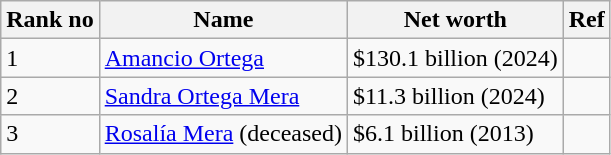<table class="wikitable">
<tr>
<th>Rank no</th>
<th>Name</th>
<th>Net worth</th>
<th>Ref</th>
</tr>
<tr>
<td>1</td>
<td><a href='#'>Amancio Ortega</a></td>
<td>$130.1 billion  (2024)</td>
<td></td>
</tr>
<tr>
<td>2</td>
<td><a href='#'>Sandra Ortega Mera</a></td>
<td>$11.3 billion (2024)</td>
<td></td>
</tr>
<tr>
<td>3</td>
<td><a href='#'>Rosalía Mera</a> (deceased)</td>
<td>$6.1 billion (2013)</td>
<td></td>
</tr>
</table>
